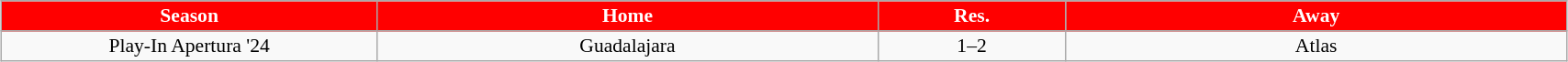<table align=center border=1 width=90% cellpadding="2" cellspacing="0" style="background: #f9f9f9; border: 1px #aaa solid; border-collapse: collapse; font-size: 90%; text-align: center;">
<tr align=center bgcolor=#FF0000 style="color:white;">
<th width=12%>Season</th>
<th width=16%>Home</th>
<th width=6%>Res.</th>
<th width=16%>Away</th>
</tr>
<tr>
<td>Play-In Apertura '24</td>
<td>Guadalajara</td>
<td>1–2</td>
<td>Atlas</td>
</tr>
</table>
